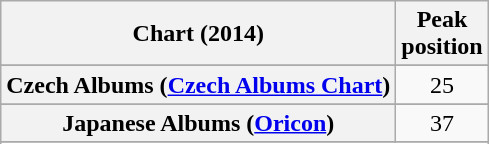<table class="wikitable sortable plainrowheaders" style="text-align:center">
<tr>
<th scope="col">Chart (2014)</th>
<th scope="col">Peak<br>position</th>
</tr>
<tr>
</tr>
<tr>
</tr>
<tr>
<th scope="row">Czech Albums (<a href='#'>Czech Albums Chart</a>)</th>
<td>25</td>
</tr>
<tr>
</tr>
<tr>
</tr>
<tr>
</tr>
<tr>
</tr>
<tr>
<th scope="row">Japanese Albums (<a href='#'>Oricon</a>)</th>
<td>37</td>
</tr>
<tr>
</tr>
<tr>
</tr>
<tr>
</tr>
<tr>
</tr>
<tr>
</tr>
<tr>
</tr>
</table>
